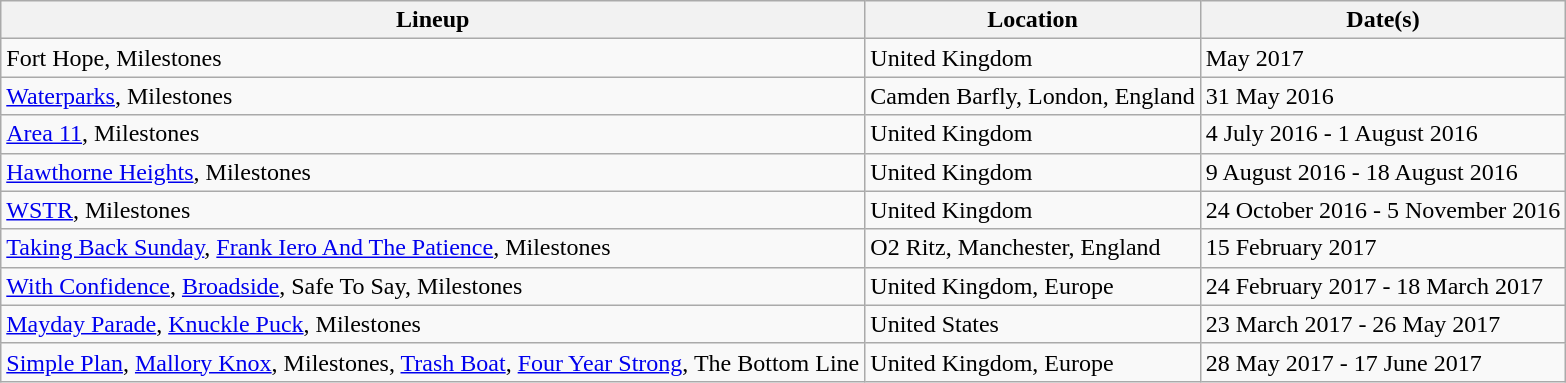<table class="wikitable">
<tr>
<th>Lineup</th>
<th>Location</th>
<th>Date(s)</th>
</tr>
<tr>
<td>Fort Hope, Milestones</td>
<td>United Kingdom</td>
<td>May 2017</td>
</tr>
<tr>
<td><a href='#'>Waterparks</a>, Milestones</td>
<td>Camden Barfly, London, England</td>
<td>31 May 2016 </td>
</tr>
<tr>
<td><a href='#'>Area 11</a>, Milestones</td>
<td>United Kingdom</td>
<td>4 July 2016 - 1 August 2016</td>
</tr>
<tr>
<td><a href='#'>Hawthorne Heights</a>, Milestones</td>
<td>United Kingdom</td>
<td>9 August 2016 - 18 August 2016</td>
</tr>
<tr>
<td><a href='#'>WSTR</a>, Milestones</td>
<td>United Kingdom</td>
<td>24 October 2016 - 5 November 2016</td>
</tr>
<tr>
<td><a href='#'>Taking Back Sunday</a>, <a href='#'>Frank Iero And The Patience</a>, Milestones</td>
<td>O2 Ritz, Manchester, England</td>
<td>15 February 2017</td>
</tr>
<tr>
<td><a href='#'>With Confidence</a>, <a href='#'>Broadside</a>, Safe To Say, Milestones</td>
<td>United Kingdom, Europe</td>
<td>24 February 2017 - 18 March 2017</td>
</tr>
<tr>
<td><a href='#'>Mayday Parade</a>, <a href='#'>Knuckle Puck</a>, Milestones</td>
<td>United States</td>
<td>23 March 2017 - 26 May 2017</td>
</tr>
<tr>
<td><a href='#'>Simple Plan</a>, <a href='#'>Mallory Knox</a>, Milestones, <a href='#'>Trash Boat</a>, <a href='#'>Four Year Strong</a>, The Bottom Line</td>
<td>United Kingdom, Europe</td>
<td>28 May 2017 - 17 June 2017</td>
</tr>
</table>
